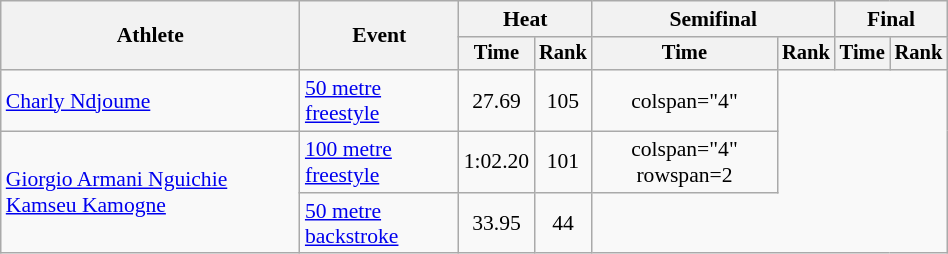<table class="wikitable" style="text-align:center; font-size:90%; width:50%;">
<tr>
<th rowspan="2">Athlete</th>
<th rowspan="2">Event</th>
<th colspan="2">Heat</th>
<th colspan="2">Semifinal</th>
<th colspan="2">Final</th>
</tr>
<tr style="font-size:95%">
<th>Time</th>
<th>Rank</th>
<th>Time</th>
<th>Rank</th>
<th>Time</th>
<th>Rank</th>
</tr>
<tr align=center>
<td align=left><a href='#'>Charly Ndjoume</a></td>
<td align=left><a href='#'>50 metre freestyle</a></td>
<td>27.69</td>
<td>105</td>
<td>colspan="4" </td>
</tr>
<tr align=center>
<td align=left rowspan=2><a href='#'>Giorgio Armani Nguichie Kamseu Kamogne</a></td>
<td align=left><a href='#'>100 metre freestyle</a></td>
<td>1:02.20</td>
<td>101</td>
<td>colspan="4" rowspan=2 </td>
</tr>
<tr align=center>
<td align=left><a href='#'>50 metre backstroke</a></td>
<td>33.95</td>
<td>44</td>
</tr>
</table>
